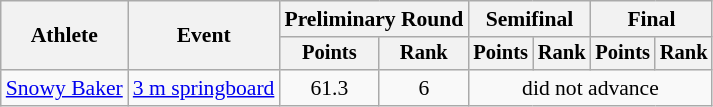<table class="wikitable" style="font-size:90%;">
<tr>
<th rowspan=2>Athlete</th>
<th rowspan=2>Event</th>
<th colspan=2>Preliminary Round</th>
<th colspan=2>Semifinal</th>
<th colspan=2>Final</th>
</tr>
<tr style="font-size:95%">
<th>Points</th>
<th>Rank</th>
<th>Points</th>
<th>Rank</th>
<th>Points</th>
<th>Rank</th>
</tr>
<tr align=center>
<td align=left><a href='#'>Snowy Baker</a></td>
<td align=left><a href='#'>3 m springboard</a></td>
<td>61.3</td>
<td>6</td>
<td colspan=4>did not advance</td>
</tr>
</table>
